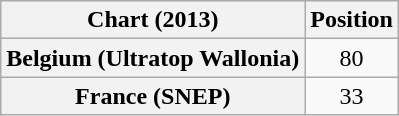<table class="wikitable sortable plainrowheaders" style="text-align:center">
<tr>
<th scope="col">Chart (2013)</th>
<th scope="col">Position</th>
</tr>
<tr>
<th scope="row">Belgium (Ultratop Wallonia)</th>
<td>80</td>
</tr>
<tr>
<th scope="row">France (SNEP)</th>
<td>33</td>
</tr>
</table>
